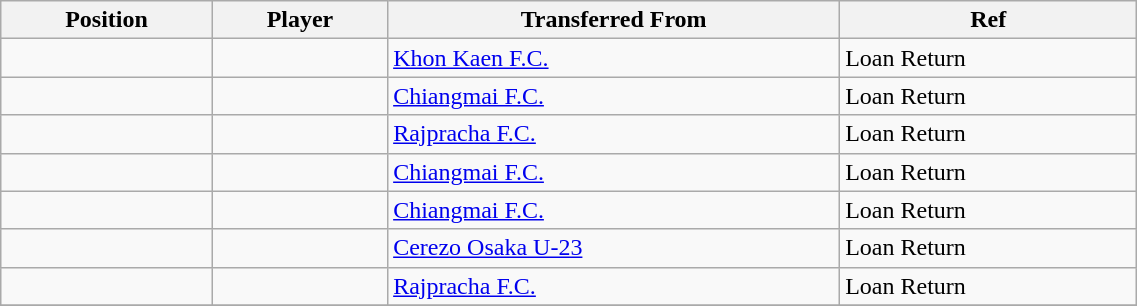<table class="wikitable sortable" style="width:60%; text-align:center; font-size:100%; text-align:left;">
<tr>
<th><strong>Position</strong></th>
<th><strong>Player</strong></th>
<th><strong>Transferred From</strong></th>
<th><strong>Ref</strong></th>
</tr>
<tr>
<td></td>
<td></td>
<td> <a href='#'>Khon Kaen F.C.</a></td>
<td>Loan Return</td>
</tr>
<tr>
<td></td>
<td></td>
<td> <a href='#'>Chiangmai F.C.</a></td>
<td>Loan Return</td>
</tr>
<tr>
<td></td>
<td></td>
<td> <a href='#'>Rajpracha F.C.</a></td>
<td>Loan Return </td>
</tr>
<tr>
<td></td>
<td></td>
<td> <a href='#'>Chiangmai F.C.</a></td>
<td>Loan Return</td>
</tr>
<tr>
<td></td>
<td></td>
<td> <a href='#'>Chiangmai F.C.</a></td>
<td>Loan Return </td>
</tr>
<tr>
<td></td>
<td></td>
<td> <a href='#'>Cerezo Osaka U-23</a></td>
<td>Loan Return </td>
</tr>
<tr>
<td></td>
<td></td>
<td> <a href='#'>Rajpracha F.C.</a></td>
<td>Loan Return </td>
</tr>
<tr>
</tr>
</table>
